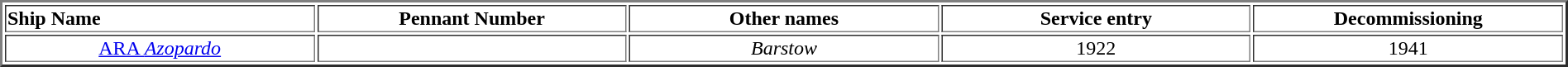<table width="100%" border="2">
<tr>
<th width="16%" align="left">Ship Name</th>
<th width="16%" align="center">Pennant Number</th>
<th width="16%" align="center">Other names</th>
<th width="16%" align="center">Service entry</th>
<th width="16%" align="center">Decommissioning</th>
</tr>
<tr>
<td align="center"><a href='#'>ARA <em>Azopardo</em></a></td>
<td align="center"></td>
<td align="center"><em>Barstow</em></td>
<td align="center">1922</td>
<td align="center">1941 </td>
</tr>
</table>
